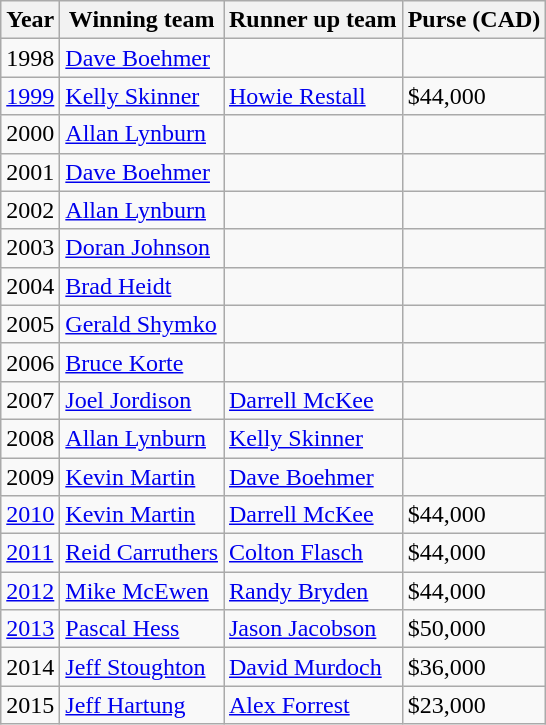<table class="wikitable">
<tr>
<th>Year</th>
<th>Winning team</th>
<th>Runner up team</th>
<th>Purse (CAD)</th>
</tr>
<tr>
<td>1998</td>
<td> <a href='#'>Dave Boehmer</a></td>
<td></td>
<td></td>
</tr>
<tr>
<td><a href='#'>1999</a></td>
<td> <a href='#'>Kelly Skinner</a></td>
<td> <a href='#'>Howie Restall</a></td>
<td>$44,000</td>
</tr>
<tr>
<td>2000</td>
<td> <a href='#'>Allan Lynburn</a></td>
<td></td>
<td></td>
</tr>
<tr>
<td>2001</td>
<td> <a href='#'>Dave Boehmer</a></td>
<td></td>
<td></td>
</tr>
<tr>
<td>2002</td>
<td> <a href='#'>Allan Lynburn</a></td>
<td></td>
<td></td>
</tr>
<tr>
<td>2003</td>
<td> <a href='#'>Doran Johnson</a></td>
<td></td>
<td></td>
</tr>
<tr>
<td>2004</td>
<td> <a href='#'>Brad Heidt</a></td>
<td></td>
<td></td>
</tr>
<tr>
<td>2005</td>
<td> <a href='#'>Gerald Shymko</a></td>
<td></td>
<td></td>
</tr>
<tr>
<td>2006</td>
<td> <a href='#'>Bruce Korte</a></td>
<td></td>
<td></td>
</tr>
<tr>
<td>2007</td>
<td> <a href='#'>Joel Jordison</a></td>
<td> <a href='#'>Darrell McKee</a></td>
<td></td>
</tr>
<tr>
<td>2008</td>
<td> <a href='#'>Allan Lynburn</a></td>
<td> <a href='#'>Kelly Skinner</a></td>
<td></td>
</tr>
<tr>
<td>2009</td>
<td> <a href='#'>Kevin Martin</a></td>
<td> <a href='#'>Dave Boehmer</a></td>
<td></td>
</tr>
<tr>
<td><a href='#'>2010</a></td>
<td> <a href='#'>Kevin Martin</a></td>
<td> <a href='#'>Darrell McKee</a></td>
<td>$44,000</td>
</tr>
<tr>
<td><a href='#'>2011</a></td>
<td> <a href='#'>Reid Carruthers</a></td>
<td> <a href='#'>Colton Flasch</a></td>
<td>$44,000</td>
</tr>
<tr>
<td><a href='#'>2012</a></td>
<td> <a href='#'>Mike McEwen</a></td>
<td> <a href='#'>Randy Bryden</a></td>
<td>$44,000</td>
</tr>
<tr>
<td><a href='#'>2013</a></td>
<td> <a href='#'>Pascal Hess</a></td>
<td> <a href='#'>Jason Jacobson</a></td>
<td>$50,000</td>
</tr>
<tr>
<td>2014</td>
<td> <a href='#'>Jeff Stoughton</a></td>
<td> <a href='#'>David Murdoch</a></td>
<td>$36,000</td>
</tr>
<tr>
<td>2015</td>
<td> <a href='#'>Jeff Hartung</a></td>
<td> <a href='#'>Alex Forrest</a></td>
<td>$23,000</td>
</tr>
</table>
